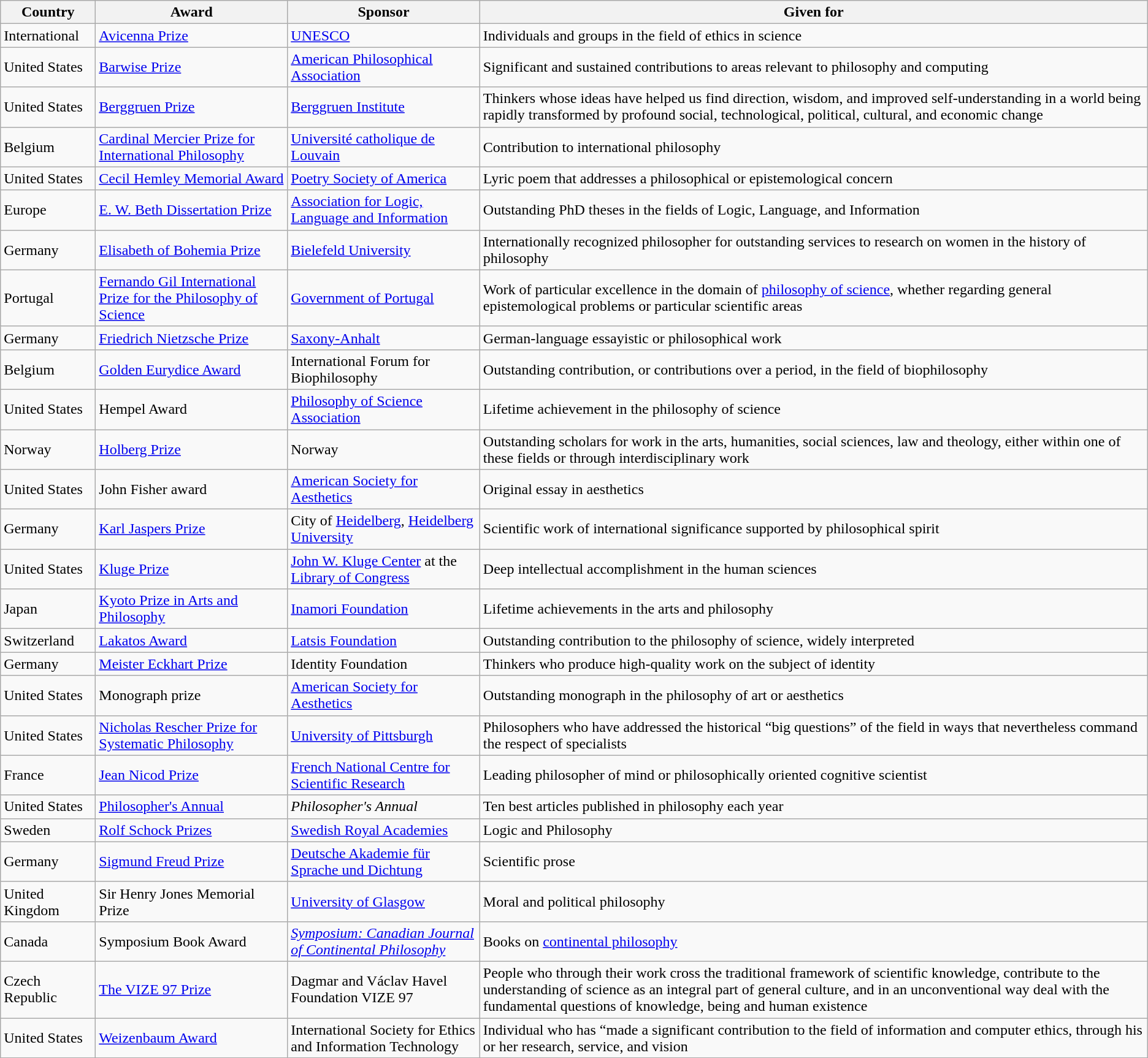<table class="wikitable sortable">
<tr>
<th style="width:6em;">Country</th>
<th>Award</th>
<th>Sponsor</th>
<th>Given for</th>
</tr>
<tr>
<td>International</td>
<td><a href='#'>Avicenna Prize</a></td>
<td><a href='#'>UNESCO</a></td>
<td>Individuals and groups in the field of ethics in science</td>
</tr>
<tr>
<td>United States</td>
<td><a href='#'>Barwise Prize</a></td>
<td><a href='#'>American Philosophical Association</a></td>
<td>Significant and sustained contributions to areas relevant to philosophy and computing</td>
</tr>
<tr>
<td>United States</td>
<td><a href='#'>Berggruen Prize</a></td>
<td><a href='#'>Berggruen Institute</a></td>
<td>Thinkers whose ideas have helped us find direction, wisdom, and improved self-understanding in a world being rapidly transformed by profound social, technological, political, cultural, and economic change</td>
</tr>
<tr>
<td>Belgium</td>
<td><a href='#'>Cardinal Mercier Prize for International Philosophy</a></td>
<td><a href='#'>Université catholique de Louvain</a></td>
<td>Contribution to international philosophy</td>
</tr>
<tr>
<td>United States</td>
<td><a href='#'>Cecil Hemley Memorial Award</a></td>
<td><a href='#'>Poetry Society of America</a></td>
<td>Lyric poem that addresses a philosophical or epistemological concern</td>
</tr>
<tr>
<td>Europe</td>
<td><a href='#'>E. W. Beth Dissertation Prize</a></td>
<td><a href='#'>Association for Logic, Language and Information</a></td>
<td>Outstanding PhD theses in the fields of Logic, Language, and Information</td>
</tr>
<tr>
<td>Germany</td>
<td><a href='#'>Elisabeth of Bohemia Prize</a></td>
<td><a href='#'>Bielefeld University</a></td>
<td>Internationally recognized philosopher for outstanding services to research on women in the history of philosophy</td>
</tr>
<tr>
<td>Portugal</td>
<td><a href='#'>Fernando Gil International Prize for the Philosophy of Science</a></td>
<td><a href='#'>Government of Portugal</a></td>
<td>Work of particular excellence in the domain of <a href='#'>philosophy of science</a>, whether regarding general epistemological problems or particular scientific areas</td>
</tr>
<tr>
<td>Germany</td>
<td><a href='#'>Friedrich Nietzsche Prize</a></td>
<td><a href='#'>Saxony-Anhalt</a></td>
<td>German-language essayistic or philosophical work</td>
</tr>
<tr>
<td>Belgium</td>
<td><a href='#'>Golden Eurydice Award</a></td>
<td>International Forum for Biophilosophy</td>
<td>Outstanding contribution, or contributions over a period, in the field of biophilosophy</td>
</tr>
<tr>
<td>United States</td>
<td>Hempel Award</td>
<td><a href='#'>Philosophy of Science Association</a></td>
<td>Lifetime achievement in the philosophy of science</td>
</tr>
<tr>
<td>Norway</td>
<td><a href='#'>Holberg Prize</a></td>
<td>Norway</td>
<td>Outstanding scholars for work in the arts, humanities, social sciences, law and theology, either within one of these fields or through interdisciplinary work</td>
</tr>
<tr>
<td>United States</td>
<td>John Fisher award</td>
<td><a href='#'>American Society for Aesthetics</a></td>
<td>Original essay in aesthetics</td>
</tr>
<tr>
<td>Germany</td>
<td><a href='#'>Karl Jaspers Prize</a></td>
<td>City of <a href='#'>Heidelberg</a>, <a href='#'>Heidelberg University</a></td>
<td>Scientific work of international significance supported by philosophical spirit</td>
</tr>
<tr>
<td>United States</td>
<td><a href='#'>Kluge Prize</a></td>
<td><a href='#'>John W. Kluge Center</a> at the <a href='#'>Library of Congress</a></td>
<td>Deep intellectual accomplishment in the human sciences</td>
</tr>
<tr>
<td>Japan</td>
<td><a href='#'>Kyoto Prize in Arts and Philosophy</a></td>
<td><a href='#'>Inamori Foundation</a></td>
<td>Lifetime achievements in the arts and philosophy</td>
</tr>
<tr>
<td>Switzerland</td>
<td><a href='#'>Lakatos Award</a></td>
<td><a href='#'>Latsis Foundation</a></td>
<td>Outstanding contribution to the philosophy of science, widely interpreted</td>
</tr>
<tr>
<td>Germany</td>
<td><a href='#'>Meister Eckhart Prize</a></td>
<td>Identity Foundation</td>
<td>Thinkers who produce high-quality work on the subject of identity</td>
</tr>
<tr>
<td>United States</td>
<td>Monograph prize</td>
<td><a href='#'>American Society for Aesthetics</a></td>
<td>Outstanding monograph in the philosophy of art or aesthetics</td>
</tr>
<tr>
<td>United States</td>
<td><a href='#'>Nicholas Rescher Prize for Systematic Philosophy</a></td>
<td><a href='#'>University of Pittsburgh</a></td>
<td>Philosophers who have addressed the historical “big questions” of the field in ways that nevertheless command the respect of specialists</td>
</tr>
<tr>
<td>France</td>
<td><a href='#'>Jean Nicod Prize</a></td>
<td><a href='#'>French National Centre for Scientific Research</a></td>
<td>Leading philosopher of mind or philosophically oriented cognitive scientist</td>
</tr>
<tr>
<td>United States</td>
<td><a href='#'>Philosopher's Annual</a></td>
<td><em>Philosopher's Annual</em></td>
<td>Ten best articles published in philosophy each year</td>
</tr>
<tr>
<td>Sweden</td>
<td><a href='#'>Rolf Schock Prizes</a></td>
<td><a href='#'>Swedish Royal Academies</a></td>
<td>Logic and Philosophy</td>
</tr>
<tr>
<td>Germany</td>
<td><a href='#'>Sigmund Freud Prize</a></td>
<td><a href='#'>Deutsche Akademie für Sprache und Dichtung</a></td>
<td>Scientific prose</td>
</tr>
<tr>
<td>United Kingdom</td>
<td>Sir Henry Jones Memorial Prize</td>
<td><a href='#'>University of Glasgow</a></td>
<td>Moral and political philosophy</td>
</tr>
<tr>
<td>Canada</td>
<td>Symposium Book Award</td>
<td><em><a href='#'>Symposium: Canadian Journal of Continental Philosophy</a></em></td>
<td>Books on <a href='#'>continental philosophy</a></td>
</tr>
<tr>
<td>Czech Republic</td>
<td><a href='#'>The VIZE 97 Prize</a></td>
<td>Dagmar and Václav Havel Foundation VIZE 97</td>
<td>People who through their work cross the traditional framework of scientific knowledge, contribute to the understanding of science as an integral part of general culture, and in an unconventional way deal with the fundamental questions of knowledge, being and human existence</td>
</tr>
<tr>
<td>United States</td>
<td><a href='#'>Weizenbaum Award</a></td>
<td>International Society for Ethics and Information Technology</td>
<td>Individual who has “made a significant contribution to the field of information and computer ethics, through his or her research, service, and vision</td>
</tr>
</table>
